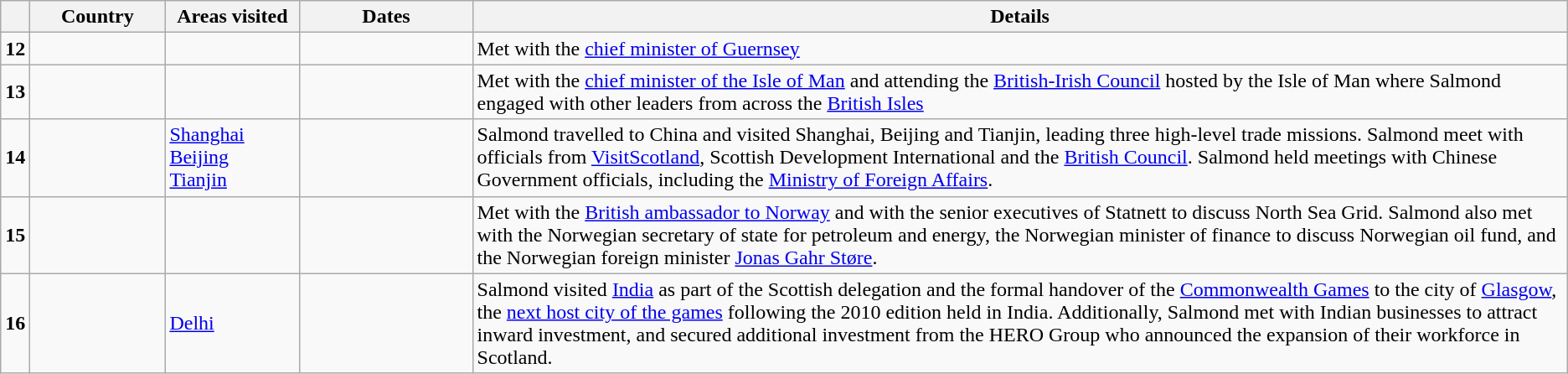<table class="wikitable sortable">
<tr>
<th></th>
<th width=100>Country</th>
<th width=100>Areas visited</th>
<th width=130 class=unsortable>Dates</th>
<th class="unsortable">Details</th>
</tr>
<tr>
<td rowspan=1><strong>12</strong></td>
<td></td>
<td></td>
<td></td>
<td>Met with the <a href='#'>chief minister of Guernsey</a></td>
</tr>
<tr>
<td rowspan=1><strong>13</strong></td>
<td></td>
<td></td>
<td></td>
<td>Met with the <a href='#'>chief minister of the Isle of Man</a> and attending the <a href='#'>British-Irish Council</a> hosted by the Isle of Man where Salmond engaged with other leaders from across the <a href='#'>British Isles</a></td>
</tr>
<tr>
<td rowspan=1><strong>14</strong></td>
<td></td>
<td><a href='#'>Shanghai</a><br><a href='#'>Beijing</a><br><a href='#'>Tianjin</a></td>
<td></td>
<td>Salmond travelled to China and visited Shanghai, Beijing and Tianjin, leading three high-level trade missions. Salmond meet with officials from <a href='#'>VisitScotland</a>, Scottish Development International and the <a href='#'>British Council</a>. Salmond held meetings with Chinese Government officials, including the <a href='#'>Ministry of Foreign Affairs</a>.</td>
</tr>
<tr>
<td rowspan=1><strong>15</strong></td>
<td></td>
<td></td>
<td></td>
<td>Met with the <a href='#'>British ambassador to Norway</a> and with the senior executives of Statnett to discuss North Sea Grid. Salmond also met with the Norwegian secretary of state for petroleum and energy, the Norwegian minister of finance to discuss Norwegian oil fund, and the Norwegian foreign minister <a href='#'>Jonas Gahr Støre</a>.</td>
</tr>
<tr>
<td rowspan=1><strong>16</strong></td>
<td></td>
<td><a href='#'>Delhi</a></td>
<td></td>
<td>Salmond visited <a href='#'>India</a> as part of the Scottish delegation and the formal handover of the <a href='#'>Commonwealth Games</a> to the city of <a href='#'>Glasgow</a>, the <a href='#'>next host city of the games</a> following the 2010 edition held in India. Additionally, Salmond met with Indian businesses to attract inward investment, and secured additional investment from the HERO Group who announced the expansion of their workforce in Scotland.</td>
</tr>
</table>
